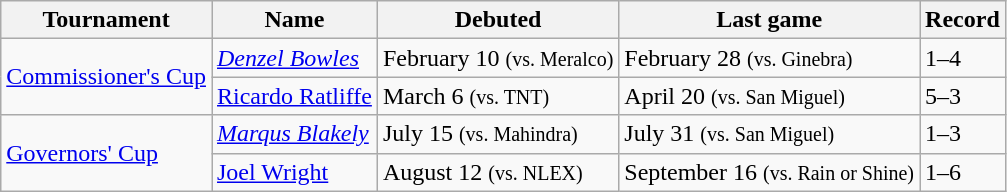<table class="wikitable">
<tr>
<th>Tournament</th>
<th>Name</th>
<th>Debuted</th>
<th>Last game</th>
<th>Record</th>
</tr>
<tr>
<td rowspan=2><a href='#'>Commissioner's Cup</a></td>
<td><em><a href='#'>Denzel Bowles</a></em></td>
<td>February 10 <small>(vs. Meralco)</small></td>
<td>February 28 <small>(vs. Ginebra)</small></td>
<td>1–4</td>
</tr>
<tr>
<td><a href='#'>Ricardo Ratliffe</a></td>
<td>March 6 <small>(vs. TNT)</small></td>
<td>April 20 <small>(vs. San Miguel)</small></td>
<td>5–3</td>
</tr>
<tr>
<td rowspan=2><a href='#'>Governors' Cup</a></td>
<td> <em><a href='#'>Marqus Blakely</a></em></td>
<td>July 15 <small>(vs. Mahindra)</small></td>
<td>July 31 <small>(vs. San Miguel)</small></td>
<td>1–3</td>
</tr>
<tr>
<td> <a href='#'>Joel Wright</a></td>
<td>August 12 <small>(vs. NLEX)</small></td>
<td>September 16 <small>(vs. Rain or Shine) </small></td>
<td>1–6</td>
</tr>
</table>
